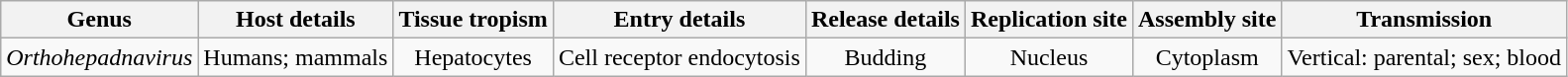<table class="wikitable sortable" style="text-align:center">
<tr>
<th>Genus</th>
<th>Host details</th>
<th>Tissue tropism</th>
<th>Entry details</th>
<th>Release details</th>
<th>Replication site</th>
<th>Assembly site</th>
<th>Transmission</th>
</tr>
<tr>
<td><em>Orthohepadnavirus</em></td>
<td>Humans; mammals</td>
<td>Hepatocytes</td>
<td>Cell receptor endocytosis</td>
<td>Budding</td>
<td>Nucleus</td>
<td>Cytoplasm</td>
<td>Vertical: parental; sex; blood</td>
</tr>
</table>
